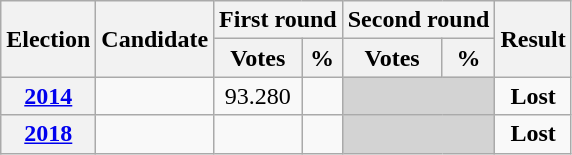<table class=wikitable style=text-align:center>
<tr>
<th rowspan="2"><strong>Election</strong></th>
<th rowspan="2">Candidate</th>
<th colspan="2" scope="col">First round</th>
<th colspan="2">Second round</th>
<th rowspan="2">Result</th>
</tr>
<tr>
<th><strong>Votes</strong></th>
<th><strong>%</strong></th>
<th><strong>Votes</strong></th>
<th><strong>%</strong></th>
</tr>
<tr>
<th><a href='#'>2014</a></th>
<td></td>
<td>93.280</td>
<td></td>
<td bgcolor=lightgrey colspan=2></td>
<td><strong>Lost</strong> </td>
</tr>
<tr>
<th><a href='#'>2018</a></th>
<td></td>
<td></td>
<td></td>
<td bgcolor=lightgrey colspan=2></td>
<td><strong>Lost</strong> </td>
</tr>
</table>
